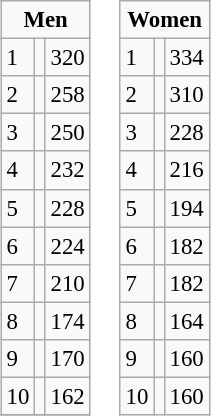<table>
<tr ---- valign="top">
<td><br><table class="wikitable" style="font-size: 95%">
<tr>
<td colspan="3" align="center"><strong>Men</strong></td>
</tr>
<tr>
<td>1</td>
<td align="left"></td>
<td>320</td>
</tr>
<tr>
<td>2</td>
<td align="left"></td>
<td>258</td>
</tr>
<tr>
<td>3</td>
<td align="left"></td>
<td>250</td>
</tr>
<tr>
<td>4</td>
<td align="left"></td>
<td>232</td>
</tr>
<tr>
<td>5</td>
<td align="left"></td>
<td>228</td>
</tr>
<tr>
<td>6</td>
<td align="left"></td>
<td>224</td>
</tr>
<tr>
<td>7</td>
<td align="left"></td>
<td>210</td>
</tr>
<tr>
<td>8</td>
<td align="left"></td>
<td>174</td>
</tr>
<tr>
<td>9</td>
<td align="left"></td>
<td>170</td>
</tr>
<tr>
<td>10</td>
<td align="left"></td>
<td>162</td>
</tr>
<tr>
</tr>
</table>
</td>
<td><br><table class="wikitable" style="font-size: 95%">
<tr>
<td colspan="3" align="center"><strong>Women</strong></td>
</tr>
<tr>
<td>1</td>
<td align="left"></td>
<td>334</td>
</tr>
<tr>
<td>2</td>
<td align="left"></td>
<td>310</td>
</tr>
<tr>
<td>3</td>
<td align="left"></td>
<td>228</td>
</tr>
<tr>
<td>4</td>
<td align="left"></td>
<td>216</td>
</tr>
<tr>
<td>5</td>
<td align="left"></td>
<td>194</td>
</tr>
<tr>
<td>6</td>
<td align="left"></td>
<td>182</td>
</tr>
<tr>
<td>7</td>
<td align="left"></td>
<td>182</td>
</tr>
<tr>
<td>8</td>
<td align="left"></td>
<td>164</td>
</tr>
<tr>
<td>9</td>
<td align="left"></td>
<td>160</td>
</tr>
<tr>
<td>10</td>
<td align="left"></td>
<td>160</td>
</tr>
</table>
</td>
<td></td>
</tr>
</table>
